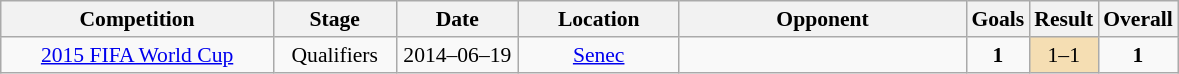<table class="wikitable" style="font-size:90%">
<tr>
<th width=175px>Competition</th>
<th width=75px>Stage</th>
<th width=75px>Date</th>
<th width=100px>Location</th>
<th width=185px>Opponent</th>
<th width=25px>Goals</th>
<th width=25>Result</th>
<th width=25px>Overall</th>
</tr>
<tr align=center>
<td><a href='#'>2015 FIFA World Cup</a></td>
<td>Qualifiers</td>
<td>2014–06–19</td>
<td><a href='#'>Senec</a></td>
<td align=left></td>
<td><strong>1</strong></td>
<td bgcolor=#F5DEB3>1–1</td>
<td><strong>1</strong></td>
</tr>
</table>
